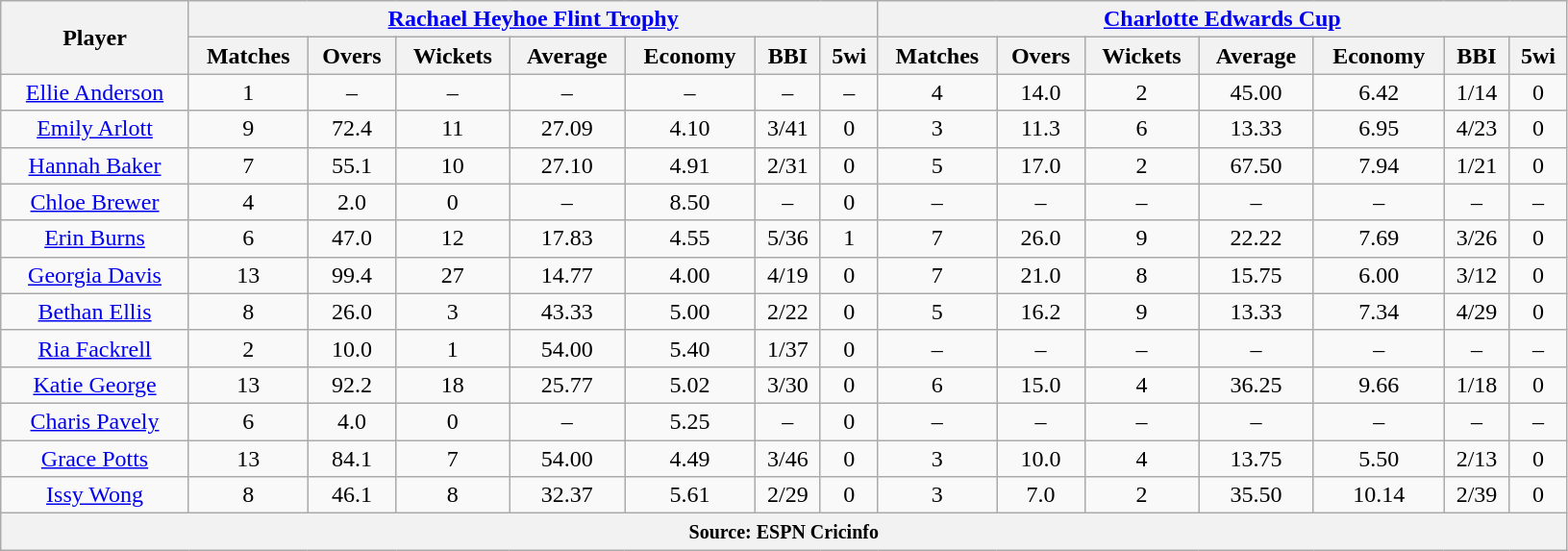<table class="wikitable" style="text-align:center; width:86%;">
<tr>
<th rowspan=2>Player</th>
<th colspan=7><a href='#'>Rachael Heyhoe Flint Trophy</a></th>
<th colspan=7><a href='#'>Charlotte Edwards Cup</a></th>
</tr>
<tr>
<th>Matches</th>
<th>Overs</th>
<th>Wickets</th>
<th>Average</th>
<th>Economy</th>
<th>BBI</th>
<th>5wi</th>
<th>Matches</th>
<th>Overs</th>
<th>Wickets</th>
<th>Average</th>
<th>Economy</th>
<th>BBI</th>
<th>5wi</th>
</tr>
<tr>
<td><a href='#'>Ellie Anderson</a></td>
<td>1</td>
<td>–</td>
<td>–</td>
<td>–</td>
<td>–</td>
<td>–</td>
<td>–</td>
<td>4</td>
<td>14.0</td>
<td>2</td>
<td>45.00</td>
<td>6.42</td>
<td>1/14</td>
<td>0</td>
</tr>
<tr>
<td><a href='#'>Emily Arlott</a></td>
<td>9</td>
<td>72.4</td>
<td>11</td>
<td>27.09</td>
<td>4.10</td>
<td>3/41</td>
<td>0</td>
<td>3</td>
<td>11.3</td>
<td>6</td>
<td>13.33</td>
<td>6.95</td>
<td>4/23</td>
<td>0</td>
</tr>
<tr>
<td><a href='#'>Hannah Baker</a></td>
<td>7</td>
<td>55.1</td>
<td>10</td>
<td>27.10</td>
<td>4.91</td>
<td>2/31</td>
<td>0</td>
<td>5</td>
<td>17.0</td>
<td>2</td>
<td>67.50</td>
<td>7.94</td>
<td>1/21</td>
<td>0</td>
</tr>
<tr>
<td><a href='#'>Chloe Brewer</a></td>
<td>4</td>
<td>2.0</td>
<td>0</td>
<td>–</td>
<td>8.50</td>
<td>–</td>
<td>0</td>
<td>–</td>
<td>–</td>
<td>–</td>
<td>–</td>
<td>–</td>
<td>–</td>
<td>–</td>
</tr>
<tr>
<td><a href='#'>Erin Burns</a></td>
<td>6</td>
<td>47.0</td>
<td>12</td>
<td>17.83</td>
<td>4.55</td>
<td>5/36</td>
<td>1</td>
<td>7</td>
<td>26.0</td>
<td>9</td>
<td>22.22</td>
<td>7.69</td>
<td>3/26</td>
<td>0</td>
</tr>
<tr>
<td><a href='#'>Georgia Davis</a></td>
<td>13</td>
<td>99.4</td>
<td>27</td>
<td>14.77</td>
<td>4.00</td>
<td>4/19</td>
<td>0</td>
<td>7</td>
<td>21.0</td>
<td>8</td>
<td>15.75</td>
<td>6.00</td>
<td>3/12</td>
<td>0</td>
</tr>
<tr>
<td><a href='#'>Bethan Ellis</a></td>
<td>8</td>
<td>26.0</td>
<td>3</td>
<td>43.33</td>
<td>5.00</td>
<td>2/22</td>
<td>0</td>
<td>5</td>
<td>16.2</td>
<td>9</td>
<td>13.33</td>
<td>7.34</td>
<td>4/29</td>
<td>0</td>
</tr>
<tr>
<td><a href='#'>Ria Fackrell</a></td>
<td>2</td>
<td>10.0</td>
<td>1</td>
<td>54.00</td>
<td>5.40</td>
<td>1/37</td>
<td>0</td>
<td>–</td>
<td>–</td>
<td>–</td>
<td>–</td>
<td>–</td>
<td>–</td>
<td>–</td>
</tr>
<tr>
<td><a href='#'>Katie George</a></td>
<td>13</td>
<td>92.2</td>
<td>18</td>
<td>25.77</td>
<td>5.02</td>
<td>3/30</td>
<td>0</td>
<td>6</td>
<td>15.0</td>
<td>4</td>
<td>36.25</td>
<td>9.66</td>
<td>1/18</td>
<td>0</td>
</tr>
<tr>
<td><a href='#'>Charis Pavely</a></td>
<td>6</td>
<td>4.0</td>
<td>0</td>
<td>–</td>
<td>5.25</td>
<td>–</td>
<td>0</td>
<td>–</td>
<td>–</td>
<td>–</td>
<td>–</td>
<td>–</td>
<td>–</td>
<td>–</td>
</tr>
<tr>
<td><a href='#'>Grace Potts</a></td>
<td>13</td>
<td>84.1</td>
<td>7</td>
<td>54.00</td>
<td>4.49</td>
<td>3/46</td>
<td>0</td>
<td>3</td>
<td>10.0</td>
<td>4</td>
<td>13.75</td>
<td>5.50</td>
<td>2/13</td>
<td>0</td>
</tr>
<tr>
<td><a href='#'>Issy Wong</a></td>
<td>8</td>
<td>46.1</td>
<td>8</td>
<td>32.37</td>
<td>5.61</td>
<td>2/29</td>
<td>0</td>
<td>3</td>
<td>7.0</td>
<td>2</td>
<td>35.50</td>
<td>10.14</td>
<td>2/39</td>
<td>0</td>
</tr>
<tr>
<th colspan="15"><small>Source: ESPN Cricinfo</small></th>
</tr>
</table>
